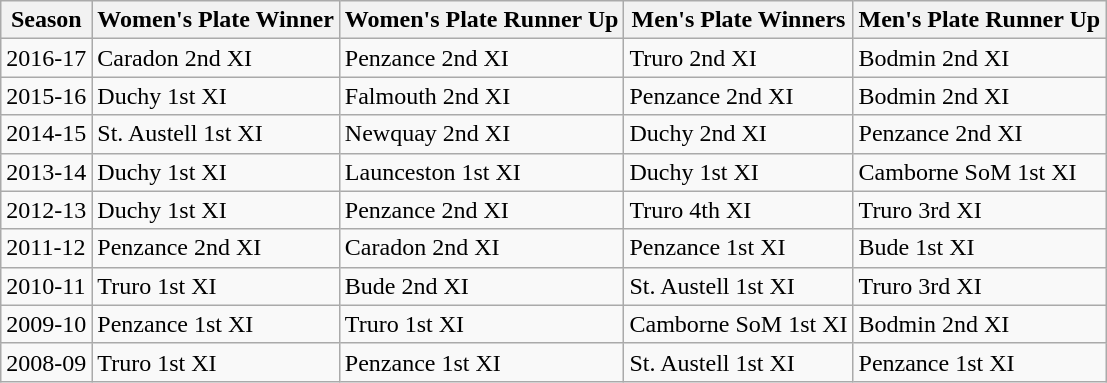<table class="wikitable">
<tr>
<th>Season</th>
<th>Women's Plate Winner</th>
<th>Women's Plate Runner Up</th>
<th>Men's Plate Winners</th>
<th>Men's Plate Runner Up</th>
</tr>
<tr>
<td>2016-17</td>
<td>Caradon 2nd XI</td>
<td>Penzance 2nd XI</td>
<td>Truro 2nd XI</td>
<td>Bodmin 2nd XI</td>
</tr>
<tr>
<td>2015-16</td>
<td>Duchy 1st XI</td>
<td>Falmouth 2nd XI</td>
<td>Penzance 2nd XI</td>
<td>Bodmin 2nd XI</td>
</tr>
<tr>
<td>2014-15</td>
<td>St. Austell 1st XI</td>
<td>Newquay 2nd XI</td>
<td>Duchy 2nd XI</td>
<td>Penzance 2nd XI</td>
</tr>
<tr>
<td>2013-14</td>
<td>Duchy 1st XI</td>
<td>Launceston 1st XI</td>
<td>Duchy 1st XI</td>
<td>Camborne SoM 1st XI</td>
</tr>
<tr>
<td>2012-13</td>
<td>Duchy 1st XI</td>
<td>Penzance 2nd XI</td>
<td>Truro 4th XI</td>
<td>Truro 3rd XI</td>
</tr>
<tr>
<td>2011-12</td>
<td>Penzance 2nd XI</td>
<td>Caradon 2nd XI</td>
<td>Penzance 1st XI</td>
<td>Bude 1st XI</td>
</tr>
<tr>
<td>2010-11</td>
<td>Truro 1st XI</td>
<td>Bude 2nd XI</td>
<td>St. Austell 1st XI</td>
<td>Truro 3rd XI</td>
</tr>
<tr>
<td>2009-10</td>
<td>Penzance 1st XI</td>
<td>Truro 1st XI</td>
<td>Camborne SoM 1st XI</td>
<td>Bodmin 2nd XI</td>
</tr>
<tr>
<td>2008-09</td>
<td>Truro 1st XI</td>
<td>Penzance 1st XI</td>
<td>St. Austell 1st XI</td>
<td>Penzance 1st XI</td>
</tr>
</table>
